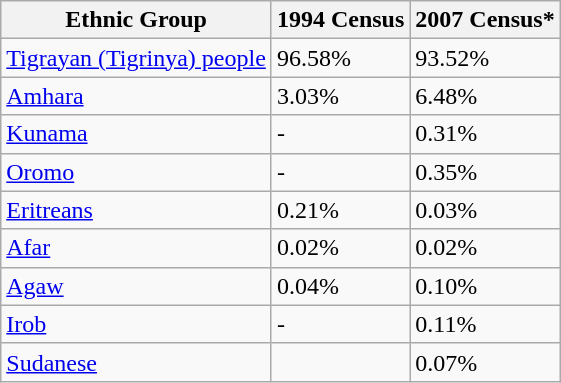<table class="wikitable">
<tr>
<th>Ethnic Group</th>
<th>1994 Census</th>
<th>2007 Census*</th>
</tr>
<tr>
<td><a href='#'>Tigrayan (Tigrinya) people</a></td>
<td>96.58%</td>
<td>93.52%</td>
</tr>
<tr>
<td><a href='#'>Amhara</a></td>
<td>3.03%</td>
<td>6.48%</td>
</tr>
<tr>
<td><a href='#'>Kunama</a></td>
<td>-</td>
<td>0.31%</td>
</tr>
<tr>
<td><a href='#'>Oromo</a></td>
<td>-</td>
<td>0.35%</td>
</tr>
<tr>
<td><a href='#'>Eritreans</a></td>
<td>0.21%</td>
<td>0.03%</td>
</tr>
<tr>
<td><a href='#'>Afar</a></td>
<td>0.02%</td>
<td>0.02%</td>
</tr>
<tr>
<td><a href='#'>Agaw</a></td>
<td>0.04%</td>
<td>0.10%</td>
</tr>
<tr>
<td><a href='#'>Irob</a></td>
<td>-</td>
<td>0.11%</td>
</tr>
<tr>
<td><a href='#'>Sudanese</a></td>
<td></td>
<td>0.07%</td>
</tr>
</table>
